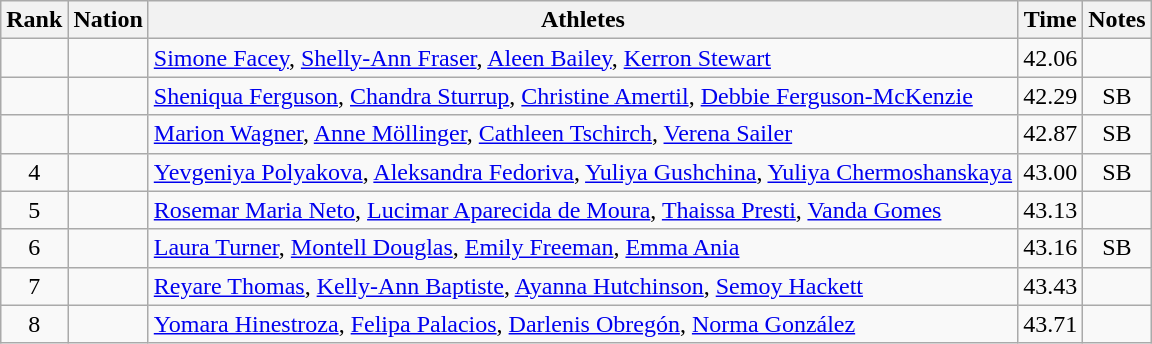<table class="wikitable sortable" style="text-align:center">
<tr>
<th>Rank</th>
<th>Nation</th>
<th>Athletes</th>
<th>Time</th>
<th>Notes</th>
</tr>
<tr>
<td></td>
<td align=left></td>
<td align=left><a href='#'>Simone Facey</a>, <a href='#'>Shelly-Ann Fraser</a>, <a href='#'>Aleen Bailey</a>, <a href='#'>Kerron Stewart</a></td>
<td>42.06</td>
<td></td>
</tr>
<tr>
<td></td>
<td align=left></td>
<td align=left><a href='#'>Sheniqua Ferguson</a>, <a href='#'>Chandra Sturrup</a>, <a href='#'>Christine Amertil</a>, <a href='#'>Debbie Ferguson-McKenzie</a></td>
<td>42.29</td>
<td>SB</td>
</tr>
<tr>
<td></td>
<td align=left></td>
<td align=left><a href='#'>Marion Wagner</a>, <a href='#'>Anne Möllinger</a>, <a href='#'>Cathleen Tschirch</a>, <a href='#'>Verena Sailer</a></td>
<td>42.87</td>
<td>SB</td>
</tr>
<tr>
<td>4</td>
<td align=left></td>
<td align=left><a href='#'>Yevgeniya Polyakova</a>, <a href='#'>Aleksandra Fedoriva</a>, <a href='#'>Yuliya Gushchina</a>, <a href='#'>Yuliya Chermoshanskaya</a></td>
<td>43.00</td>
<td>SB</td>
</tr>
<tr>
<td>5</td>
<td align=left></td>
<td align=left><a href='#'>Rosemar Maria Neto</a>, <a href='#'>Lucimar Aparecida de Moura</a>, <a href='#'>Thaissa Presti</a>, <a href='#'>Vanda Gomes</a></td>
<td>43.13</td>
<td></td>
</tr>
<tr>
<td>6</td>
<td align=left></td>
<td align=left><a href='#'>Laura Turner</a>, <a href='#'>Montell Douglas</a>, <a href='#'>Emily Freeman</a>, <a href='#'>Emma Ania</a></td>
<td>43.16</td>
<td>SB</td>
</tr>
<tr>
<td>7</td>
<td align=left></td>
<td align=left><a href='#'>Reyare Thomas</a>, <a href='#'>Kelly-Ann Baptiste</a>, <a href='#'>Ayanna Hutchinson</a>, <a href='#'>Semoy Hackett</a></td>
<td>43.43</td>
<td></td>
</tr>
<tr>
<td>8</td>
<td align=left></td>
<td align=left><a href='#'>Yomara Hinestroza</a>, <a href='#'>Felipa Palacios</a>, <a href='#'>Darlenis Obregón</a>, <a href='#'>Norma González</a></td>
<td>43.71</td>
<td></td>
</tr>
</table>
